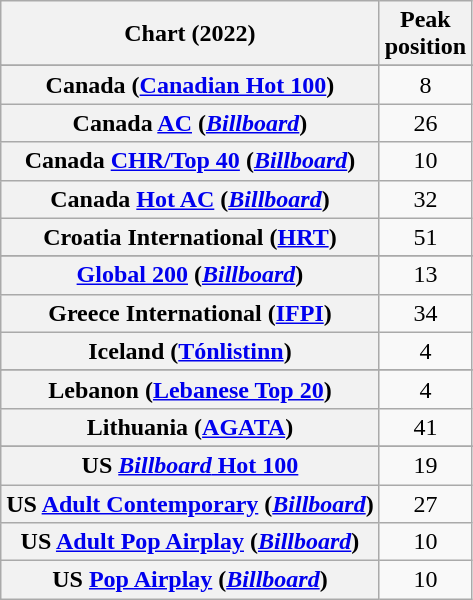<table class="wikitable sortable plainrowheaders" style="text-align:center">
<tr>
<th scope="col">Chart (2022)</th>
<th scope="col">Peak<br>position</th>
</tr>
<tr>
</tr>
<tr>
</tr>
<tr>
</tr>
<tr>
</tr>
<tr>
<th scope="row">Canada (<a href='#'>Canadian Hot 100</a>)</th>
<td>8</td>
</tr>
<tr>
<th scope="row">Canada <a href='#'>AC</a> (<em><a href='#'>Billboard</a></em>)</th>
<td>26</td>
</tr>
<tr>
<th scope="row">Canada <a href='#'>CHR/Top 40</a> (<em><a href='#'>Billboard</a></em>)</th>
<td>10</td>
</tr>
<tr>
<th scope="row">Canada <a href='#'>Hot AC</a> (<em><a href='#'>Billboard</a></em>)</th>
<td>32</td>
</tr>
<tr>
<th scope="row">Croatia International (<a href='#'>HRT</a>)</th>
<td>51</td>
</tr>
<tr>
</tr>
<tr>
</tr>
<tr>
</tr>
<tr>
</tr>
<tr>
<th scope="row"><a href='#'>Global 200</a> (<em><a href='#'>Billboard</a></em>)</th>
<td>13</td>
</tr>
<tr>
<th scope="row">Greece International (<a href='#'>IFPI</a>)</th>
<td>34</td>
</tr>
<tr>
<th scope="row">Iceland (<a href='#'>Tónlistinn</a>)</th>
<td>4</td>
</tr>
<tr>
</tr>
<tr>
<th scope="row">Lebanon (<a href='#'>Lebanese Top 20</a>)</th>
<td>4</td>
</tr>
<tr>
<th scope="row">Lithuania (<a href='#'>AGATA</a>)</th>
<td>41</td>
</tr>
<tr>
</tr>
<tr>
</tr>
<tr>
</tr>
<tr>
</tr>
<tr>
</tr>
<tr>
</tr>
<tr>
</tr>
<tr>
</tr>
<tr>
</tr>
<tr>
</tr>
<tr>
<th scope="row">US <a href='#'><em>Billboard</em> Hot 100</a></th>
<td>19</td>
</tr>
<tr>
<th scope="row">US <a href='#'>Adult Contemporary</a> (<em><a href='#'>Billboard</a></em>)</th>
<td>27</td>
</tr>
<tr>
<th scope="row">US <a href='#'>Adult Pop Airplay</a> (<em><a href='#'>Billboard</a></em>)</th>
<td>10</td>
</tr>
<tr>
<th scope="row">US <a href='#'>Pop Airplay</a> (<em><a href='#'>Billboard</a></em>)</th>
<td>10</td>
</tr>
</table>
